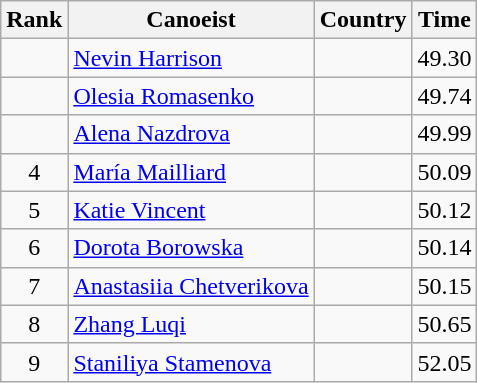<table class="wikitable" style="text-align:center">
<tr>
<th>Rank</th>
<th>Canoeist</th>
<th>Country</th>
<th>Time</th>
</tr>
<tr>
<td></td>
<td align="left"><a href='#'>Nevin Harrison</a></td>
<td align="left"></td>
<td>49.30</td>
</tr>
<tr>
<td></td>
<td align="left"><a href='#'>Olesia Romasenko</a></td>
<td align="left"></td>
<td>49.74</td>
</tr>
<tr>
<td></td>
<td align="left"><a href='#'>Alena Nazdrova</a></td>
<td align="left"></td>
<td>49.99</td>
</tr>
<tr>
<td>4</td>
<td align="left"><a href='#'>María Mailliard</a></td>
<td align="left"></td>
<td>50.09</td>
</tr>
<tr>
<td>5</td>
<td align="left"><a href='#'>Katie Vincent</a></td>
<td align="left"></td>
<td>50.12</td>
</tr>
<tr>
<td>6</td>
<td align="left"><a href='#'>Dorota Borowska</a></td>
<td align="left"></td>
<td>50.14</td>
</tr>
<tr>
<td>7</td>
<td align="left"><a href='#'>Anastasiia Chetverikova</a></td>
<td align="left"></td>
<td>50.15</td>
</tr>
<tr>
<td>8</td>
<td align="left"><a href='#'>Zhang Luqi</a></td>
<td align="left"></td>
<td>50.65</td>
</tr>
<tr>
<td>9</td>
<td align="left"><a href='#'>Staniliya Stamenova</a></td>
<td align="left"></td>
<td>52.05</td>
</tr>
</table>
